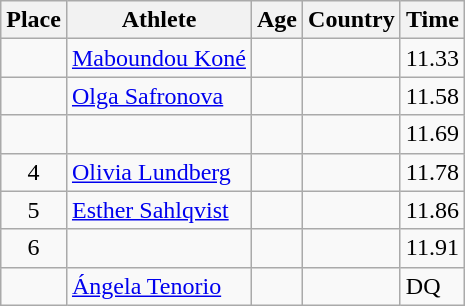<table class="wikitable mw-datatable sortable">
<tr>
<th>Place</th>
<th>Athlete</th>
<th>Age</th>
<th>Country</th>
<th>Time</th>
</tr>
<tr>
<td align=center></td>
<td><a href='#'>Maboundou Koné</a></td>
<td></td>
<td></td>
<td>11.33</td>
</tr>
<tr>
<td align=center></td>
<td><a href='#'>Olga Safronova</a></td>
<td></td>
<td></td>
<td>11.58</td>
</tr>
<tr>
<td align=center></td>
<td></td>
<td></td>
<td></td>
<td>11.69</td>
</tr>
<tr>
<td align=center>4</td>
<td><a href='#'>Olivia Lundberg</a></td>
<td></td>
<td></td>
<td>11.78</td>
</tr>
<tr>
<td align=center>5</td>
<td><a href='#'>Esther Sahlqvist</a></td>
<td></td>
<td></td>
<td>11.86</td>
</tr>
<tr>
<td align=center>6</td>
<td></td>
<td></td>
<td></td>
<td>11.91</td>
</tr>
<tr>
<td align=center></td>
<td><a href='#'>Ángela Tenorio</a></td>
<td></td>
<td></td>
<td>DQ</td>
</tr>
</table>
